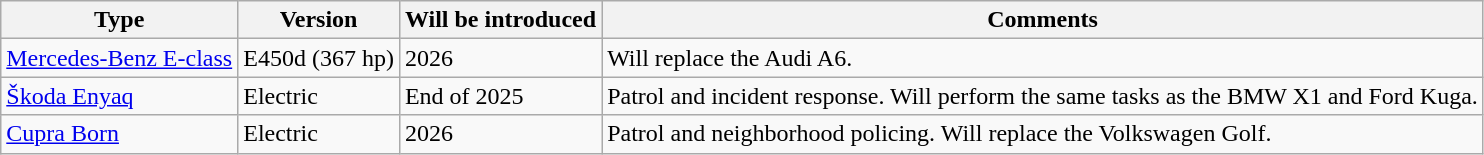<table class="wikitable">
<tr>
<th>Type</th>
<th>Version</th>
<th>Will be introduced</th>
<th>Comments</th>
</tr>
<tr>
<td><a href='#'>Mercedes-Benz E-class</a></td>
<td>E450d (367 hp)</td>
<td>2026</td>
<td>Will replace the Audi A6.</td>
</tr>
<tr>
<td><a href='#'>Škoda Enyaq</a></td>
<td>Electric</td>
<td>End of 2025</td>
<td>Patrol and incident response. Will perform the same tasks as the BMW X1 and Ford Kuga.</td>
</tr>
<tr>
<td><a href='#'>Cupra Born</a></td>
<td>Electric</td>
<td>2026</td>
<td>Patrol and neighborhood policing. Will replace the Volkswagen Golf.</td>
</tr>
</table>
